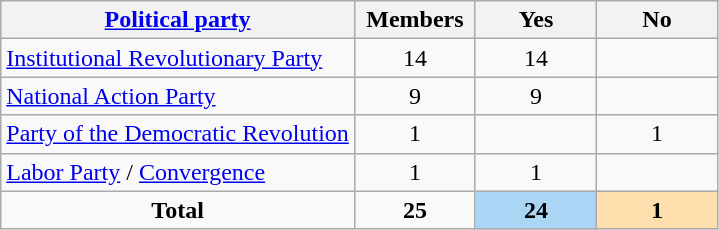<table class="wikitable" style="text-align:center;">
<tr>
<th><a href='#'>Political party</a></th>
<th style="width:55pt;">Members</th>
<th style="width:55pt;">Yes</th>
<th style="width:55pt;">No</th>
</tr>
<tr>
<td style="text-align:left;"> <a href='#'>Institutional Revolutionary Party</a></td>
<td>14</td>
<td>14</td>
<td></td>
</tr>
<tr>
<td style="text-align:left;"> <a href='#'>National Action Party</a></td>
<td>9</td>
<td>9</td>
<td></td>
</tr>
<tr>
<td style="text-align:left;"> <a href='#'>Party of the Democratic Revolution</a></td>
<td>1</td>
<td></td>
<td>1</td>
</tr>
<tr>
<td style="text-align:left;"> <a href='#'>Labor Party</a> /  <a href='#'>Convergence</a></td>
<td>1</td>
<td>1</td>
<td></td>
</tr>
<tr>
<td><strong>Total</strong></td>
<td><strong>25</strong></td>
<td style="background:#abd5f5;"><strong>24</strong></td>
<td style="background:#ffdead;"><strong>1</strong></td>
</tr>
</table>
